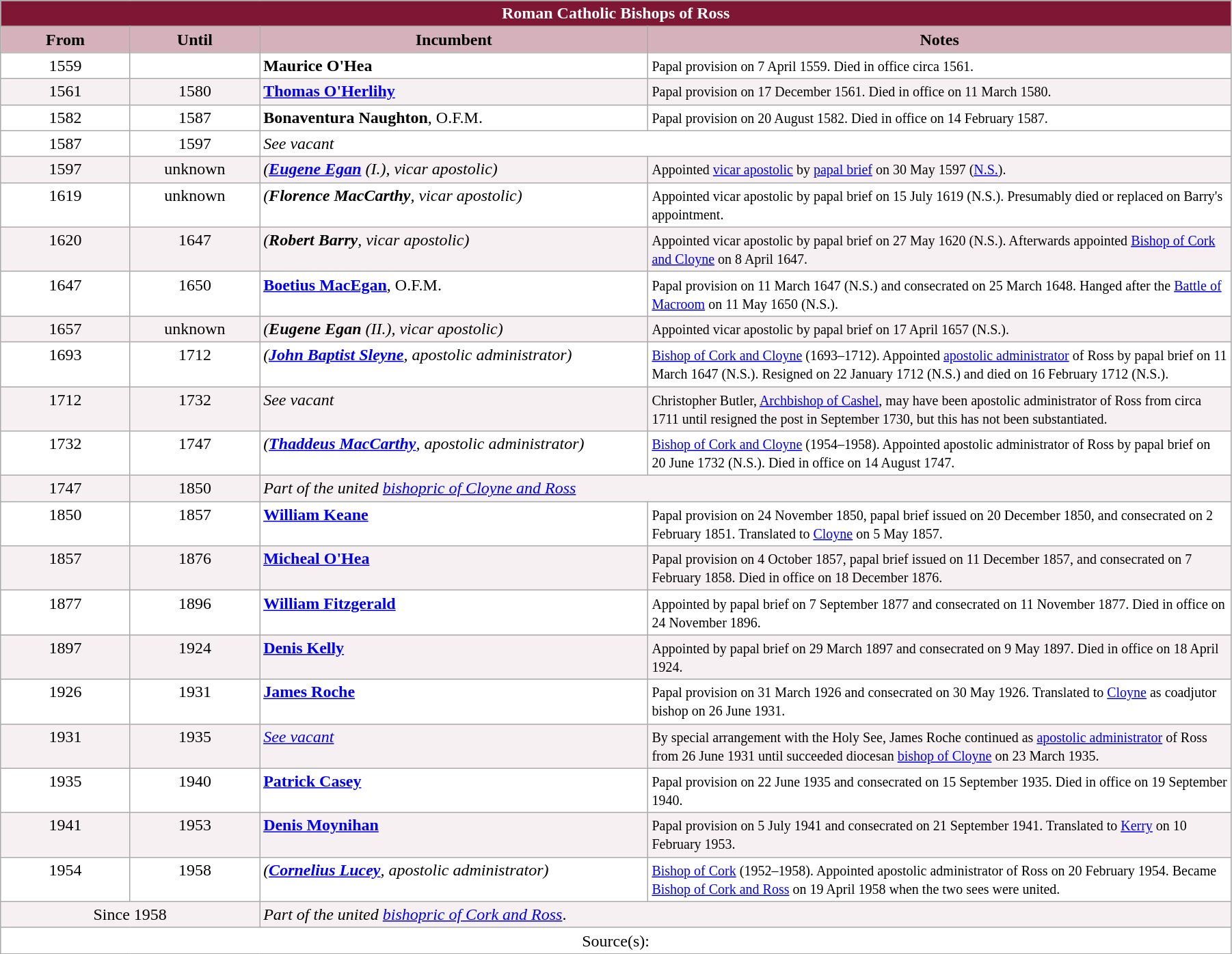<table class="wikitable" style="width:95%;" border="1" cellpadding="2">
<tr>
<th colspan="4" style="background-color: #7F1734; color: white;">Roman Catholic Bishops of Ross</th>
</tr>
<tr valign="center">
<th style="background-color: #D4B1BB" width="10%">From</th>
<th style="background-color: #D4B1BB" width="10%">Until</th>
<th style="background-color: #D4B1BB" width="30%">Incumbent</th>
<th style="background-color: #D4B1BB" width="45%">Notes</th>
</tr>
<tr valign="top" bgcolor="white">
<td align="center">1559</td>
<td align="center"></td>
<td><strong>Maurice O'Hea</strong></td>
<td><small>Papal provision on 7 April 1559. Died in office circa 1561.</small></td>
</tr>
<tr valign="top" bgcolor="#F7F0F2">
<td align="center">1561</td>
<td align="center">1580</td>
<td><strong><a href='#'>Thomas O'Herlihy</a></strong></td>
<td><small>Papal provision on 17 December 1561. Died in office on 11 March 1580.</small></td>
</tr>
<tr valign="top" bgcolor="white">
<td align="center">1582</td>
<td align="center">1587</td>
<td><strong>Bonaventura Naughton</strong>, O.F.M.</td>
<td><small>Papal provision on 20 August 1582. Died in office on 14 February 1587.</small></td>
</tr>
<tr valign="top" bgcolor="white">
<td align="center">1587</td>
<td align="center">1597</td>
<td colspan="2"><em>See vacant</em></td>
</tr>
<tr valign="top" bgcolor="#F7F0F2">
<td align="center">1597</td>
<td align="center">unknown</td>
<td><em>(<strong><a href='#'>Eugene Egan</a></strong> (I.), vicar apostolic)</em></td>
<td><small>Appointed <a href='#'>vicar apostolic</a> by <a href='#'>papal brief</a> on 30 May 1597 (<a href='#'>N.S.</a>).</small></td>
</tr>
<tr valign="top" bgcolor="white">
<td align="center">1619</td>
<td align="center">unknown</td>
<td><em>(<strong>Florence MacCarthy</strong>, vicar apostolic)</em></td>
<td><small>Appointed vicar apostolic by papal brief on 15 July 1619 (N.S.). Presumably died or replaced on Barry's appointment.</small></td>
</tr>
<tr valign="top" bgcolor="#F7F0F2">
<td align="center">1620</td>
<td align="center">1647</td>
<td><em>(<strong>Robert Barry</strong>, vicar apostolic)</em></td>
<td><small>Appointed vicar apostolic by papal brief on 27 May 1620 (N.S.). Afterwards appointed <a href='#'>Bishop of Cork and Cloyne</a> on 8 April 1647.</small></td>
</tr>
<tr valign="top" bgcolor="white">
<td align="center">1647</td>
<td align="center">1650</td>
<td><strong><a href='#'>Boetius MacEgan</a></strong>, O.F.M.</td>
<td><small>Papal provision on 11 March 1647 (N.S.) and consecrated on 25 March 1648. Hanged after the <a href='#'>Battle of Macroom</a> on 11 May 1650 (N.S.).</small></td>
</tr>
<tr valign="top" bgcolor="#F7F0F2">
<td align="center">1657</td>
<td align="center">unknown</td>
<td><em>(<strong>Eugene Egan</strong> (II.), vicar apostolic)</em></td>
<td><small>Appointed vicar apostolic by papal brief on 17 April 1657 (N.S.).</small></td>
</tr>
<tr valign="top" bgcolor="white">
<td align="center">1693</td>
<td align="center">1712</td>
<td><em>(<strong><a href='#'>John Baptist Sleyne</a></strong>, apostolic administrator)</em></td>
<td><small><a href='#'>Bishop of Cork and Cloyne</a> (1693–1712). Appointed <a href='#'>apostolic administrator</a> of Ross by papal brief on 11 March 1647 (N.S.). Resigned on 22 January 1712 (N.S.) and died on 16 February 1712 (N.S.).</small></td>
</tr>
<tr valign="top" bgcolor="#F7F0F2">
<td align="center">1712</td>
<td align="center">1732</td>
<td><em>See vacant</em></td>
<td><small>Christopher Butler, <a href='#'>Archbishop of Cashel</a>, may have been apostolic administrator of Ross from circa 1711 until resigned the post in September 1730, but this has not been substantiated.</small></td>
</tr>
<tr valign="top" bgcolor="white">
<td align="center">1732</td>
<td align="center">1747</td>
<td><em>(<strong><a href='#'>Thaddeus MacCarthy</a></strong>, apostolic administrator)</em></td>
<td><small><a href='#'>Bishop of Cork and Cloyne</a> (1954–1958). Appointed apostolic administrator of Ross by papal brief on 20 June 1732 (N.S.). Died in office on 14 August 1747.</small></td>
</tr>
<tr valign="top" bgcolor="#F7F0F2">
<td align="center">1747</td>
<td align="center">1850</td>
<td colspan="2"><em>Part of the united <a href='#'>bishopric of Cloyne and Ross</a></em></td>
</tr>
<tr valign="top" bgcolor="white">
<td align="center">1850</td>
<td align="center">1857</td>
<td><strong><a href='#'>William Keane</a></strong></td>
<td><small>Papal provision on 24 November 1850, papal brief issued on 20 December 1850, and consecrated on 2 February 1851. Translated to <a href='#'>Cloyne</a> on 5 May 1857.</small></td>
</tr>
<tr valign="top" bgcolor="#F7F0F2">
<td align="center">1857</td>
<td align="center">1876</td>
<td><strong><a href='#'>Micheal O'Hea</a></strong></td>
<td><small>Papal provision on 4 October 1857, papal brief issued on 11 December 1857, and consecrated on 7 February 1858. Died in office on 18 December 1876.</small></td>
</tr>
<tr valign="top" bgcolor="white">
<td align="center">1877</td>
<td align="center">1896</td>
<td><strong><a href='#'>William Fitzgerald</a></strong></td>
<td><small>Appointed by papal brief on 7 September 1877 and consecrated on 11 November 1877. Died in office on 24 November 1896.</small></td>
</tr>
<tr valign="top" bgcolor="#F7F0F2">
<td align="center">1897</td>
<td align="center">1924</td>
<td><strong><a href='#'>Denis Kelly</a></strong></td>
<td><small>Appointed by papal brief on 29 March 1897 and consecrated on 9 May 1897. Died in office on 18 April 1924.</small></td>
</tr>
<tr valign="top" bgcolor="white">
<td align="center">1926</td>
<td align="center">1931</td>
<td><strong><a href='#'>James Roche</a></strong></td>
<td><small>Papal provision on 31 March 1926 and consecrated on 30 May 1926. Translated to <a href='#'>Cloyne</a> as coadjutor bishop on 26 June 1931. </small></td>
</tr>
<tr valign="top" bgcolor="#F7F0F2">
<td align="center">1931</td>
<td align="center">1935</td>
<td><em><a href='#'>See vacant</a></em></td>
<td><small>By special arrangement with the Holy See, James Roche continued as <a href='#'>apostolic administrator</a> of Ross from 26 June 1931 until succeeded diocesan <a href='#'>bishop of Cloyne</a> on 23 March 1935.</small></td>
</tr>
<tr valign="top" bgcolor="white">
<td align="center">1935</td>
<td align="center">1940</td>
<td><strong><a href='#'>Patrick Casey</a></strong></td>
<td><small>Papal provision on 22 June 1935 and consecrated on 15 September 1935. Died in office on 19 September 1940.</small></td>
</tr>
<tr valign="top" bgcolor="#F7F0F2">
<td align="center">1941</td>
<td align="center">1953</td>
<td><strong><a href='#'>Denis Moynihan</a></strong></td>
<td><small>Papal provision on 5 July 1941 and consecrated on 21 September 1941. Translated to <a href='#'>Kerry</a> on 10 February 1953.</small></td>
</tr>
<tr valign="top" bgcolor="white">
<td align="center">1954</td>
<td align="center">1958</td>
<td><em>(<strong><a href='#'>Cornelius Lucey</a></strong>, apostolic administrator)</em></td>
<td><small><a href='#'>Bishop of Cork</a> (1952–1958). Appointed apostolic administrator of Ross on 20 February 1954. Became <a href='#'>Bishop of Cork and Ross</a> on 19 April 1958 when the two sees were united.</small></td>
</tr>
<tr valign="top" bgcolor="#F7F0F2">
<td colspan="2" align="center">Since 1958</td>
<td colspan="2"><em>Part of the united <a href='#'>bishopric of Cork and Ross</a></em>.</td>
</tr>
<tr valign="top" bgcolor="white">
<td align="center" colspan="4">Source(s):</td>
</tr>
</table>
